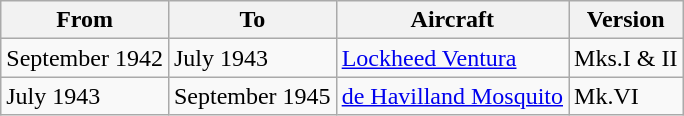<table class="wikitable">
<tr>
<th>From</th>
<th>To</th>
<th>Aircraft</th>
<th>Version</th>
</tr>
<tr>
<td>September 1942</td>
<td>July 1943</td>
<td><a href='#'>Lockheed Ventura</a></td>
<td>Mks.I & II</td>
</tr>
<tr>
<td>July 1943</td>
<td>September 1945</td>
<td><a href='#'>de Havilland Mosquito</a></td>
<td>Mk.VI</td>
</tr>
</table>
